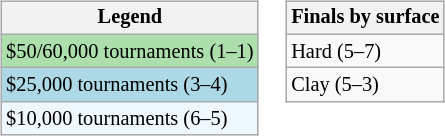<table>
<tr valign=top>
<td><br><table class="wikitable" style=font-size:85%>
<tr>
<th>Legend</th>
</tr>
<tr style="background:#addfad;">
<td>$50/60,000 tournaments (1–1)</td>
</tr>
<tr style="background:lightblue;">
<td>$25,000 tournaments (3–4)</td>
</tr>
<tr style="background:#f0f8ff;">
<td>$10,000 tournaments (6–5)</td>
</tr>
</table>
</td>
<td><br><table class="wikitable" style=font-size:85%>
<tr>
<th>Finals by surface</th>
</tr>
<tr>
<td>Hard (5–7)</td>
</tr>
<tr>
<td>Clay (5–3)</td>
</tr>
</table>
</td>
</tr>
</table>
